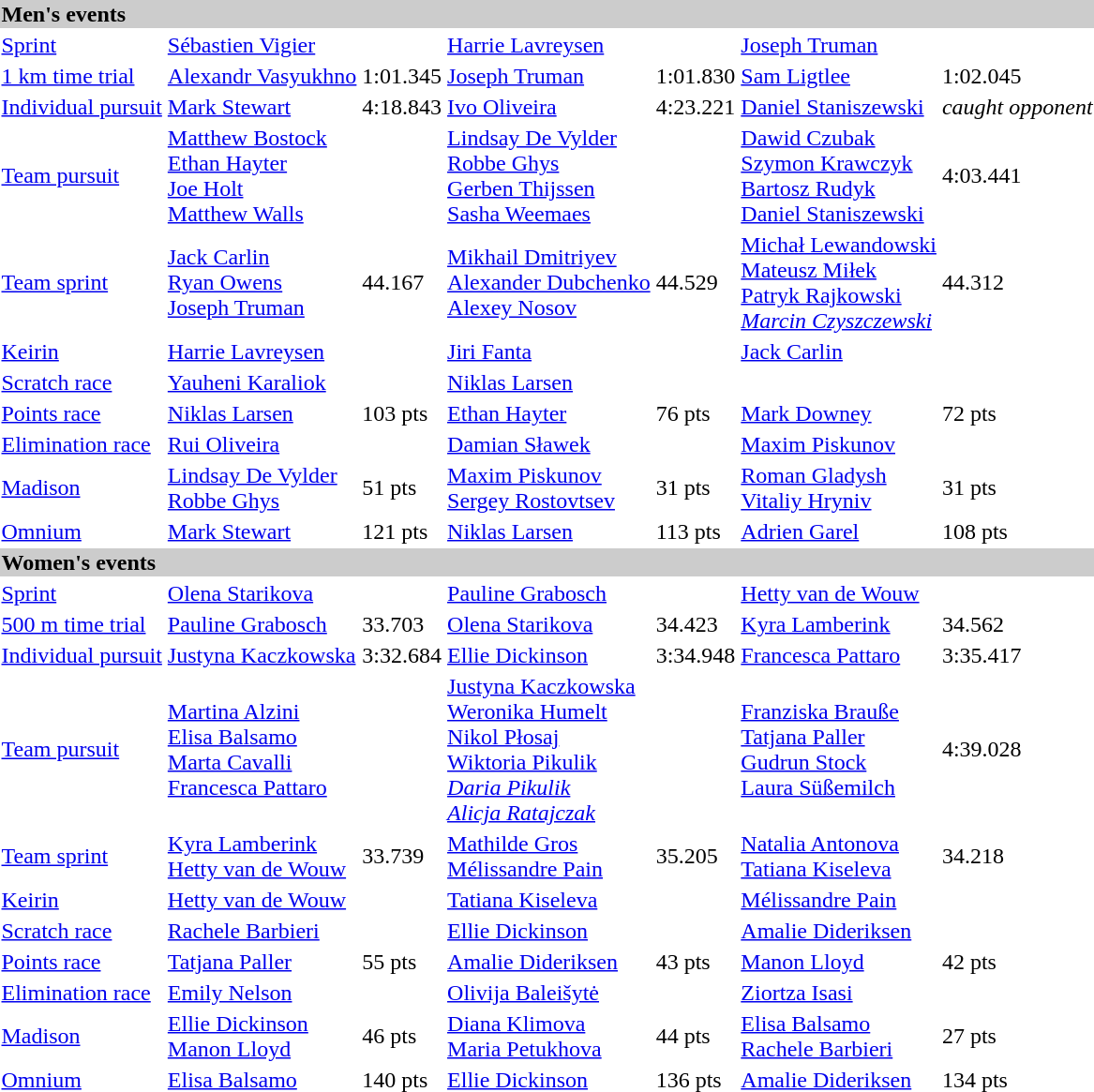<table>
<tr bgcolor="#cccccc">
<td colspan=7><strong>Men's events</strong></td>
</tr>
<tr>
<td><a href='#'>Sprint</a></td>
<td><a href='#'>Sébastien Vigier</a><br><small></small></td>
<td></td>
<td><a href='#'>Harrie Lavreysen</a><br><small></small></td>
<td></td>
<td><a href='#'>Joseph Truman</a><br><small></small></td>
<td></td>
</tr>
<tr>
<td><a href='#'>1 km time trial</a></td>
<td><a href='#'>Alexandr Vasyukhno</a><br><small></small></td>
<td>1:01.345</td>
<td><a href='#'>Joseph Truman</a><br><small></small></td>
<td>1:01.830</td>
<td><a href='#'>Sam Ligtlee</a><br><small></small></td>
<td>1:02.045</td>
</tr>
<tr>
<td><a href='#'>Individual pursuit</a></td>
<td><a href='#'>Mark Stewart</a><br><small></small></td>
<td>4:18.843</td>
<td><a href='#'>Ivo Oliveira</a><br><small></small></td>
<td>4:23.221</td>
<td><a href='#'>Daniel Staniszewski</a><br><small></small></td>
<td><em>caught opponent</em></td>
</tr>
<tr>
<td><a href='#'>Team pursuit</a></td>
<td><a href='#'>Matthew Bostock</a><br><a href='#'>Ethan Hayter</a><br><a href='#'>Joe Holt</a><br><a href='#'>Matthew Walls</a><br><small></small></td>
<td></td>
<td><a href='#'>Lindsay De Vylder</a><br><a href='#'>Robbe Ghys</a><br><a href='#'>Gerben Thijssen</a><br><a href='#'>Sasha Weemaes</a><br><small></small></td>
<td></td>
<td><a href='#'>Dawid Czubak</a><br><a href='#'>Szymon Krawczyk</a><br><a href='#'>Bartosz Rudyk</a><br><a href='#'>Daniel Staniszewski</a><br><small></small></td>
<td>4:03.441</td>
</tr>
<tr>
<td><a href='#'>Team sprint</a></td>
<td><a href='#'>Jack Carlin</a><br><a href='#'>Ryan Owens</a><br><a href='#'>Joseph Truman</a><br><small></small></td>
<td>44.167</td>
<td><a href='#'>Mikhail Dmitriyev</a><br><a href='#'>Alexander Dubchenko</a><br><a href='#'>Alexey Nosov</a><br><small></small></td>
<td>44.529</td>
<td><a href='#'>Michał Lewandowski</a><br><a href='#'>Mateusz Miłek</a><br><a href='#'>Patryk Rajkowski</a><br><em><a href='#'>Marcin Czyszczewski</a></em><br><small></small></td>
<td>44.312</td>
</tr>
<tr>
<td><a href='#'>Keirin</a></td>
<td><a href='#'>Harrie Lavreysen</a><br><small></small></td>
<td></td>
<td><a href='#'>Jiri Fanta</a><br><small></small></td>
<td></td>
<td><a href='#'>Jack Carlin</a><br><small></small></td>
<td></td>
</tr>
<tr>
<td><a href='#'>Scratch race</a></td>
<td><a href='#'>Yauheni Karaliok</a><br><small></small></td>
<td></td>
<td><a href='#'>Niklas Larsen</a><br><small></small></td>
<td></td>
<td><br><small></small></td>
<td></td>
</tr>
<tr>
<td><a href='#'>Points race</a></td>
<td><a href='#'>Niklas Larsen</a><br><small></small></td>
<td>103 pts</td>
<td><a href='#'>Ethan Hayter</a><br><small></small></td>
<td>76 pts</td>
<td><a href='#'>Mark Downey</a><br><small></small></td>
<td>72 pts</td>
</tr>
<tr>
<td><a href='#'>Elimination race</a></td>
<td><a href='#'>Rui Oliveira</a><br><small></small></td>
<td></td>
<td><a href='#'>Damian Sławek</a><br><small></small></td>
<td></td>
<td><a href='#'>Maxim Piskunov</a><br><small></small></td>
<td></td>
</tr>
<tr>
<td><a href='#'>Madison</a></td>
<td><a href='#'>Lindsay De Vylder</a><br><a href='#'>Robbe Ghys</a><br><small></small></td>
<td>51 pts</td>
<td><a href='#'>Maxim Piskunov</a><br><a href='#'>Sergey Rostovtsev</a><br><small></small></td>
<td>31 pts</td>
<td><a href='#'>Roman Gladysh</a><br><a href='#'>Vitaliy Hryniv</a><br><small></small></td>
<td>31 pts</td>
</tr>
<tr>
<td><a href='#'>Omnium</a></td>
<td><a href='#'>Mark Stewart</a><br><small></small></td>
<td>121 pts</td>
<td><a href='#'>Niklas Larsen</a><br><small></small></td>
<td>113 pts</td>
<td><a href='#'>Adrien Garel</a><br><small></small></td>
<td>108 pts</td>
</tr>
<tr style="background:#ccc;">
<td colspan=7><strong>Women's events</strong></td>
</tr>
<tr>
<td><a href='#'>Sprint</a></td>
<td><a href='#'>Olena Starikova</a><br><small></small></td>
<td></td>
<td><a href='#'>Pauline Grabosch</a><br><small></small></td>
<td></td>
<td><a href='#'>Hetty van de Wouw</a><br><small></small></td>
<td></td>
</tr>
<tr>
<td><a href='#'>500 m time trial</a></td>
<td><a href='#'>Pauline Grabosch</a><br><small></small></td>
<td>33.703</td>
<td><a href='#'>Olena Starikova</a><br><small></small></td>
<td>34.423</td>
<td><a href='#'>Kyra Lamberink</a><br><small></small></td>
<td>34.562</td>
</tr>
<tr>
<td><a href='#'>Individual pursuit</a></td>
<td><a href='#'>Justyna Kaczkowska</a><br><small></small></td>
<td>3:32.684</td>
<td><a href='#'>Ellie Dickinson</a><br><small></small></td>
<td>3:34.948</td>
<td><a href='#'>Francesca Pattaro</a><br><small></small></td>
<td>3:35.417</td>
</tr>
<tr>
<td><a href='#'>Team pursuit</a></td>
<td><a href='#'>Martina Alzini</a><br><a href='#'>Elisa Balsamo</a><br><a href='#'>Marta Cavalli</a><br><a href='#'>Francesca Pattaro</a><br><small></small></td>
<td></td>
<td><a href='#'>Justyna Kaczkowska</a><br><a href='#'>Weronika Humelt</a><br><a href='#'>Nikol Płosaj</a><br><a href='#'>Wiktoria Pikulik</a><br><em><a href='#'>Daria Pikulik</a></em><br><em><a href='#'>Alicja Ratajczak</a></em><br><small></small></td>
<td></td>
<td><a href='#'>Franziska Brauße</a><br><a href='#'>Tatjana Paller</a><br><a href='#'>Gudrun Stock</a><br><a href='#'>Laura Süßemilch</a><br><small></small></td>
<td>4:39.028</td>
</tr>
<tr>
<td><a href='#'>Team sprint</a></td>
<td><a href='#'>Kyra Lamberink</a><br><a href='#'>Hetty van de Wouw</a><br><small></small></td>
<td>33.739</td>
<td><a href='#'>Mathilde Gros</a><br><a href='#'>Mélissandre Pain</a><br><small></small></td>
<td>35.205</td>
<td><a href='#'>Natalia Antonova</a><br><a href='#'>Tatiana Kiseleva</a><br><small></small></td>
<td>34.218</td>
</tr>
<tr>
<td><a href='#'>Keirin</a></td>
<td><a href='#'>Hetty van de Wouw</a><br><small></small></td>
<td></td>
<td><a href='#'>Tatiana Kiseleva</a><br><small></small></td>
<td></td>
<td><a href='#'>Mélissandre Pain</a><br><small></small></td>
<td></td>
</tr>
<tr>
<td><a href='#'>Scratch race</a></td>
<td><a href='#'>Rachele Barbieri</a><br><small></small></td>
<td></td>
<td><a href='#'>Ellie Dickinson</a><br><small></small></td>
<td></td>
<td><a href='#'>Amalie Dideriksen</a><br><small></small></td>
<td></td>
</tr>
<tr>
<td><a href='#'>Points race</a></td>
<td><a href='#'>Tatjana Paller</a><br><small></small></td>
<td>55 pts</td>
<td><a href='#'>Amalie Dideriksen</a><br><small></small></td>
<td>43 pts</td>
<td><a href='#'>Manon Lloyd</a><br><small></small></td>
<td>42 pts</td>
</tr>
<tr>
<td><a href='#'>Elimination race</a></td>
<td><a href='#'>Emily Nelson</a><br><small></small></td>
<td></td>
<td><a href='#'>Olivija Baleišytė</a><br><small></small></td>
<td></td>
<td><a href='#'>Ziortza Isasi</a><br><small></small></td>
<td></td>
</tr>
<tr>
<td><a href='#'>Madison</a></td>
<td><a href='#'>Ellie Dickinson</a><br><a href='#'>Manon Lloyd</a><br><small></small></td>
<td>46 pts</td>
<td><a href='#'>Diana Klimova</a><br><a href='#'>Maria Petukhova</a><br><small></small></td>
<td>44 pts</td>
<td><a href='#'>Elisa Balsamo</a><br><a href='#'>Rachele Barbieri</a><br><small></small></td>
<td>27 pts</td>
</tr>
<tr>
<td><a href='#'>Omnium</a></td>
<td><a href='#'>Elisa Balsamo</a><br><small></small></td>
<td>140 pts</td>
<td><a href='#'>Ellie Dickinson</a><br><small></small></td>
<td>136 pts</td>
<td><a href='#'>Amalie Dideriksen</a><br><small></small></td>
<td>134 pts</td>
</tr>
</table>
